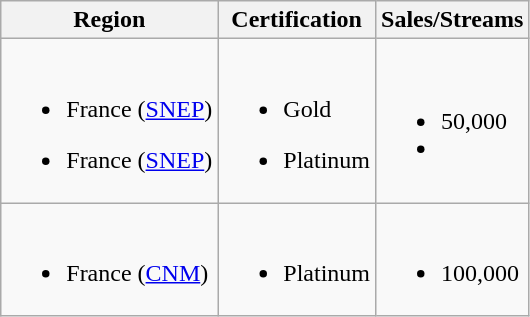<table class="wikitable sortable">
<tr>
<th>Region</th>
<th>Certification</th>
<th>Sales/Streams</th>
</tr>
<tr>
<td><br><ul><li>France (<a href='#'>SNEP</a>)</li></ul><ul><li>France (<a href='#'>SNEP</a>)</li></ul></td>
<td><br><ul><li>Gold</li></ul><ul><li>Platinum</li></ul></td>
<td><br><ul><li>50,000</li><li></li></ul></td>
</tr>
<tr>
<td><br><ul><li>France (<a href='#'>CNM</a>)</li></ul></td>
<td><br><ul><li>Platinum</li></ul></td>
<td><br><ul><li>100,000</li></ul></td>
</tr>
</table>
